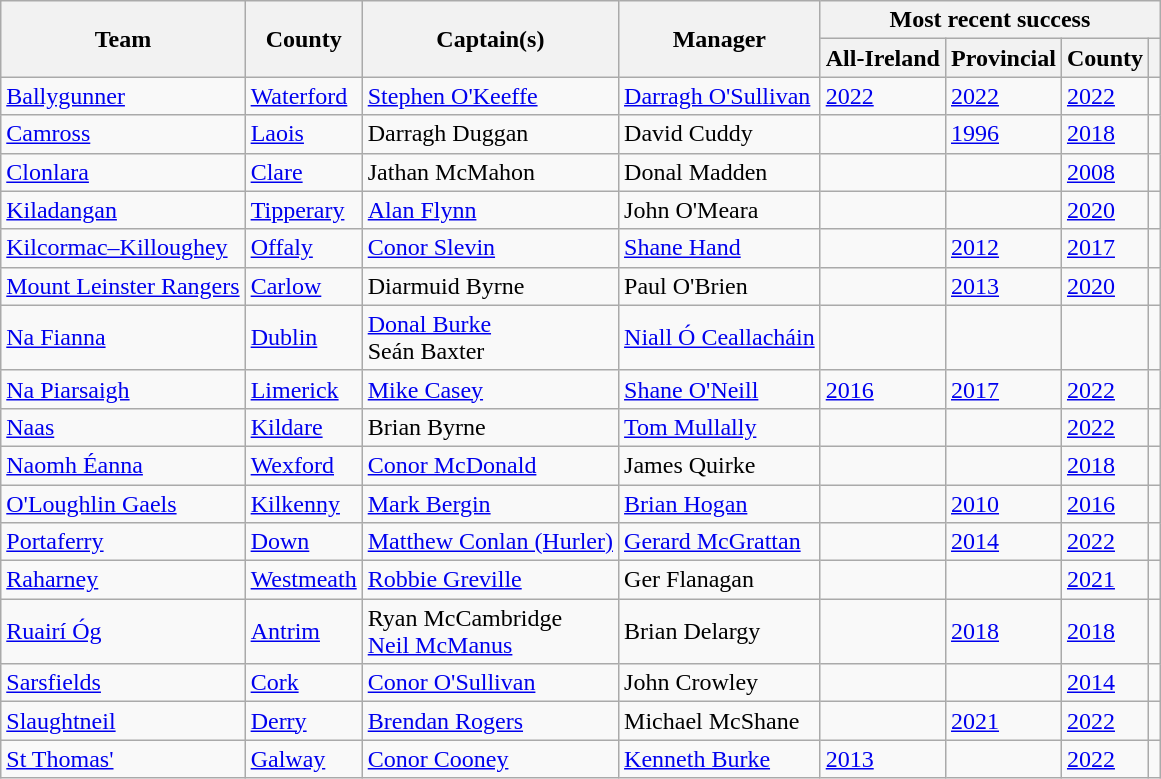<table class="wikitable sortable">
<tr>
<th rowspan="2">Team</th>
<th rowspan="2">County</th>
<th rowspan="2">Captain(s)</th>
<th rowspan="2">Manager</th>
<th colspan="4">Most recent success</th>
</tr>
<tr>
<th>All-Ireland</th>
<th>Provincial</th>
<th>County</th>
<th></th>
</tr>
<tr>
<td> <a href='#'>Ballygunner</a></td>
<td><a href='#'>Waterford</a></td>
<td><a href='#'>Stephen O'Keeffe</a></td>
<td><a href='#'>Darragh O'Sullivan</a></td>
<td><a href='#'>2022</a></td>
<td><a href='#'>2022</a></td>
<td><a href='#'>2022</a></td>
<td></td>
</tr>
<tr>
<td> <a href='#'>Camross</a></td>
<td><a href='#'>Laois</a></td>
<td>Darragh Duggan</td>
<td>David Cuddy</td>
<td></td>
<td><a href='#'>1996</a></td>
<td><a href='#'>2018</a></td>
<td></td>
</tr>
<tr>
<td> <a href='#'>Clonlara</a></td>
<td><a href='#'>Clare</a></td>
<td>Jathan McMahon</td>
<td>Donal Madden</td>
<td></td>
<td></td>
<td><a href='#'>2008</a></td>
<td></td>
</tr>
<tr>
<td> <a href='#'>Kiladangan</a></td>
<td><a href='#'>Tipperary</a></td>
<td><a href='#'>Alan Flynn</a></td>
<td>John O'Meara</td>
<td></td>
<td></td>
<td><a href='#'>2020</a></td>
<td></td>
</tr>
<tr>
<td> <a href='#'>Kilcormac–Killoughey</a></td>
<td><a href='#'>Offaly</a></td>
<td><a href='#'>Conor Slevin</a></td>
<td><a href='#'>Shane Hand</a></td>
<td></td>
<td><a href='#'>2012</a></td>
<td><a href='#'>2017</a></td>
<td></td>
</tr>
<tr>
<td> <a href='#'>Mount Leinster Rangers</a></td>
<td><a href='#'>Carlow</a></td>
<td>Diarmuid Byrne</td>
<td>Paul O'Brien</td>
<td></td>
<td><a href='#'>2013</a></td>
<td><a href='#'>2020</a></td>
<td></td>
</tr>
<tr>
<td> <a href='#'>Na Fianna</a></td>
<td><a href='#'>Dublin</a></td>
<td><a href='#'>Donal Burke</a><br>Seán Baxter</td>
<td><a href='#'>Niall Ó Ceallacháin</a></td>
<td></td>
<td></td>
<td></td>
<td></td>
</tr>
<tr>
<td> <a href='#'>Na Piarsaigh</a></td>
<td><a href='#'>Limerick</a></td>
<td><a href='#'>Mike Casey</a></td>
<td><a href='#'>Shane O'Neill</a></td>
<td><a href='#'>2016</a></td>
<td><a href='#'>2017</a></td>
<td><a href='#'>2022</a></td>
<td></td>
</tr>
<tr>
<td> <a href='#'>Naas</a></td>
<td><a href='#'>Kildare</a></td>
<td>Brian Byrne</td>
<td><a href='#'>Tom Mullally</a></td>
<td></td>
<td></td>
<td><a href='#'>2022</a></td>
<td></td>
</tr>
<tr>
<td> <a href='#'>Naomh Éanna</a></td>
<td><a href='#'>Wexford</a></td>
<td><a href='#'>Conor McDonald</a></td>
<td>James Quirke</td>
<td></td>
<td></td>
<td><a href='#'>2018</a></td>
<td></td>
</tr>
<tr>
<td> <a href='#'>O'Loughlin Gaels</a></td>
<td><a href='#'>Kilkenny</a></td>
<td><a href='#'>Mark Bergin</a></td>
<td><a href='#'>Brian Hogan</a></td>
<td></td>
<td><a href='#'>2010</a></td>
<td><a href='#'>2016</a></td>
<td></td>
</tr>
<tr>
<td> <a href='#'>Portaferry</a></td>
<td><a href='#'>Down</a></td>
<td><a href='#'>Matthew Conlan (Hurler)</a></td>
<td><a href='#'>Gerard McGrattan</a></td>
<td></td>
<td><a href='#'>2014</a></td>
<td><a href='#'>2022</a></td>
<td></td>
</tr>
<tr>
<td> <a href='#'>Raharney</a></td>
<td><a href='#'>Westmeath</a></td>
<td><a href='#'>Robbie Greville</a></td>
<td>Ger Flanagan</td>
<td></td>
<td></td>
<td><a href='#'>2021</a></td>
<td></td>
</tr>
<tr>
<td> <a href='#'>Ruairí Óg</a></td>
<td><a href='#'>Antrim</a></td>
<td>Ryan McCambridge<br><a href='#'>Neil McManus</a></td>
<td>Brian Delargy</td>
<td></td>
<td><a href='#'>2018</a></td>
<td><a href='#'>2018</a></td>
<td></td>
</tr>
<tr>
<td> <a href='#'>Sarsfields</a></td>
<td><a href='#'>Cork</a></td>
<td><a href='#'>Conor O'Sullivan</a></td>
<td>John Crowley</td>
<td></td>
<td></td>
<td><a href='#'>2014</a></td>
<td></td>
</tr>
<tr>
<td> <a href='#'>Slaughtneil</a></td>
<td><a href='#'>Derry</a></td>
<td><a href='#'>Brendan Rogers</a></td>
<td>Michael McShane</td>
<td></td>
<td><a href='#'>2021</a></td>
<td><a href='#'>2022</a></td>
<td></td>
</tr>
<tr>
<td> <a href='#'>St Thomas'</a></td>
<td><a href='#'>Galway</a></td>
<td><a href='#'>Conor Cooney</a></td>
<td><a href='#'>Kenneth Burke</a></td>
<td><a href='#'>2013</a></td>
<td></td>
<td><a href='#'>2022</a></td>
<td></td>
</tr>
</table>
